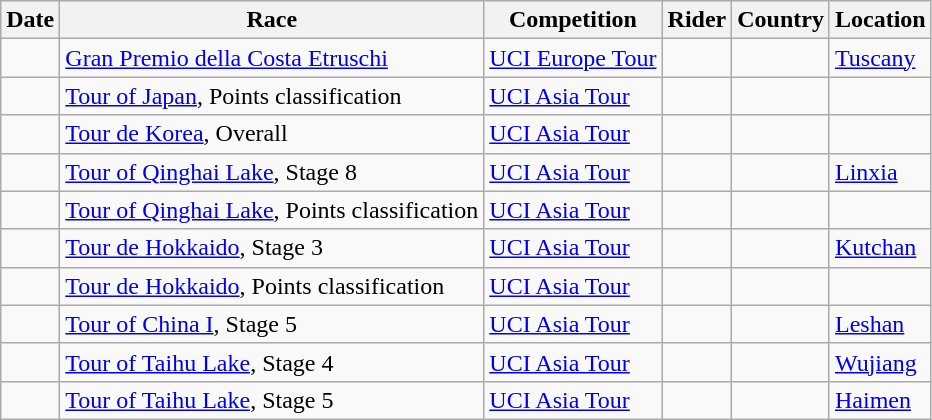<table class="wikitable sortable">
<tr>
<th>Date</th>
<th>Race</th>
<th>Competition</th>
<th>Rider</th>
<th>Country</th>
<th>Location</th>
</tr>
<tr>
<td></td>
<td><a href='#'>Gran Premio della Costa Etruschi</a></td>
<td><a href='#'>UCI Europe Tour</a></td>
<td></td>
<td></td>
<td><a href='#'>Tuscany</a></td>
</tr>
<tr>
<td></td>
<td><a href='#'>Tour of Japan</a>, Points classification</td>
<td><a href='#'>UCI Asia Tour</a></td>
<td></td>
<td></td>
<td></td>
</tr>
<tr>
<td></td>
<td><a href='#'>Tour de Korea</a>, Overall</td>
<td><a href='#'>UCI Asia Tour</a></td>
<td></td>
<td></td>
<td></td>
</tr>
<tr>
<td></td>
<td><a href='#'>Tour of Qinghai Lake</a>, Stage 8</td>
<td><a href='#'>UCI Asia Tour</a></td>
<td></td>
<td></td>
<td><a href='#'>Linxia</a></td>
</tr>
<tr>
<td></td>
<td><a href='#'>Tour of Qinghai Lake</a>, Points classification</td>
<td><a href='#'>UCI Asia Tour</a></td>
<td></td>
<td></td>
<td></td>
</tr>
<tr>
<td></td>
<td><a href='#'>Tour de Hokkaido</a>, Stage 3</td>
<td><a href='#'>UCI Asia Tour</a></td>
<td></td>
<td></td>
<td><a href='#'>Kutchan</a></td>
</tr>
<tr>
<td></td>
<td><a href='#'>Tour de Hokkaido</a>, Points classification</td>
<td><a href='#'>UCI Asia Tour</a></td>
<td></td>
<td></td>
<td></td>
</tr>
<tr>
<td></td>
<td><a href='#'>Tour of China I</a>, Stage 5</td>
<td><a href='#'>UCI Asia Tour</a></td>
<td></td>
<td></td>
<td><a href='#'>Leshan</a></td>
</tr>
<tr>
<td></td>
<td><a href='#'>Tour of Taihu Lake</a>, Stage 4</td>
<td><a href='#'>UCI Asia Tour</a></td>
<td></td>
<td></td>
<td><a href='#'>Wujiang</a></td>
</tr>
<tr>
<td></td>
<td><a href='#'>Tour of Taihu Lake</a>, Stage 5</td>
<td><a href='#'>UCI Asia Tour</a></td>
<td></td>
<td></td>
<td><a href='#'>Haimen</a></td>
</tr>
</table>
